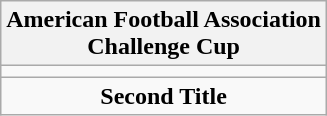<table class="wikitable" style="text-align: center;" style="margin-left: auto; margin-right: auto; border: none;">
<tr>
<th width=>American Football Association<br> Challenge Cup</th>
</tr>
<tr>
<td align=Center></td>
</tr>
<tr>
<td align=Center><strong>Second Title</strong></td>
</tr>
</table>
